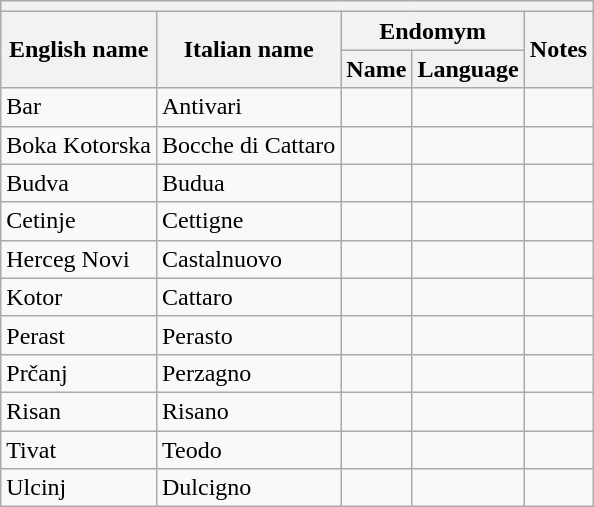<table class="wikitable sortable">
<tr>
<th colspan="5"></th>
</tr>
<tr>
<th rowspan="2">English name</th>
<th rowspan="2">Italian name</th>
<th colspan="2">Endomym</th>
<th rowspan="2">Notes</th>
</tr>
<tr>
<th>Name</th>
<th>Language</th>
</tr>
<tr>
<td>Bar</td>
<td>Antivari</td>
<td></td>
<td></td>
<td></td>
</tr>
<tr>
<td>Boka Kotorska</td>
<td>Bocche di Cattaro</td>
<td></td>
<td></td>
<td></td>
</tr>
<tr>
<td>Budva</td>
<td>Budua</td>
<td></td>
<td></td>
<td></td>
</tr>
<tr>
<td>Cetinje</td>
<td>Cettigne</td>
<td></td>
<td></td>
<td></td>
</tr>
<tr>
<td>Herceg Novi</td>
<td>Castalnuovo</td>
<td></td>
<td></td>
<td></td>
</tr>
<tr>
<td>Kotor</td>
<td>Cattaro</td>
<td></td>
<td></td>
<td></td>
</tr>
<tr>
<td>Perast</td>
<td>Perasto</td>
<td></td>
<td></td>
<td></td>
</tr>
<tr>
<td>Prčanj</td>
<td>Perzagno</td>
<td></td>
<td></td>
<td></td>
</tr>
<tr>
<td>Risan</td>
<td>Risano</td>
<td></td>
<td></td>
<td></td>
</tr>
<tr>
<td>Tivat</td>
<td>Teodo</td>
<td></td>
<td></td>
<td></td>
</tr>
<tr>
<td>Ulcinj</td>
<td>Dulcigno</td>
<td></td>
<td></td>
<td></td>
</tr>
</table>
